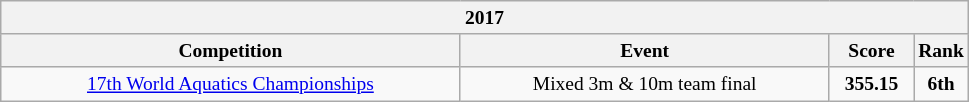<table class="wikitable" style="text-align:center; font-size:small;">
<tr>
<th colspan="4"><strong>2017</strong></th>
</tr>
<tr>
<th width="300">Competition<br></th>
<th width="240">Event</th>
<th width="50">Score</th>
<th width="30">Rank</th>
</tr>
<tr>
<td><a href='#'>17th World Aquatics Championships</a></td>
<td>Mixed 3m & 10m team final</td>
<td><strong>355.15</strong></td>
<td><strong>6th</strong></td>
</tr>
</table>
